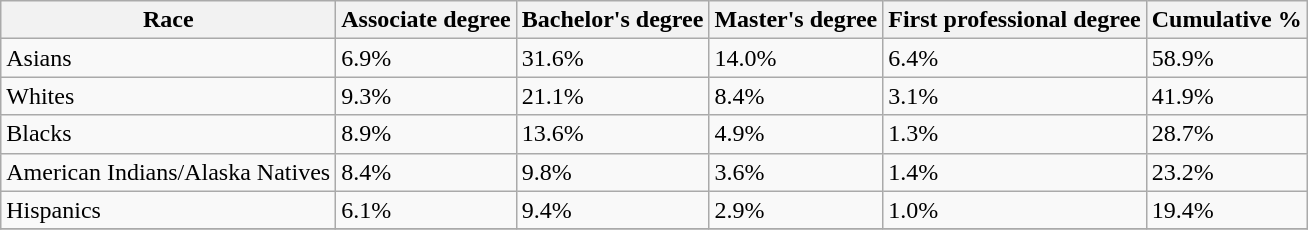<table class="wikitable">
<tr>
<th>Race</th>
<th>Associate degree</th>
<th>Bachelor's degree</th>
<th>Master's degree</th>
<th>First professional degree</th>
<th>Cumulative %</th>
</tr>
<tr>
<td>Asians</td>
<td>6.9%</td>
<td>31.6%</td>
<td>14.0%</td>
<td>6.4%</td>
<td>58.9%</td>
</tr>
<tr>
<td>Whites</td>
<td>9.3%</td>
<td>21.1%</td>
<td>8.4%</td>
<td>3.1%</td>
<td>41.9%</td>
</tr>
<tr>
<td>Blacks</td>
<td>8.9%</td>
<td>13.6%</td>
<td>4.9%</td>
<td>1.3%</td>
<td>28.7%</td>
</tr>
<tr>
<td>American Indians/Alaska Natives</td>
<td>8.4%</td>
<td>9.8%</td>
<td>3.6%</td>
<td>1.4%</td>
<td>23.2%</td>
</tr>
<tr>
<td>Hispanics</td>
<td>6.1%</td>
<td>9.4%</td>
<td>2.9%</td>
<td>1.0%</td>
<td>19.4%</td>
</tr>
<tr>
</tr>
</table>
